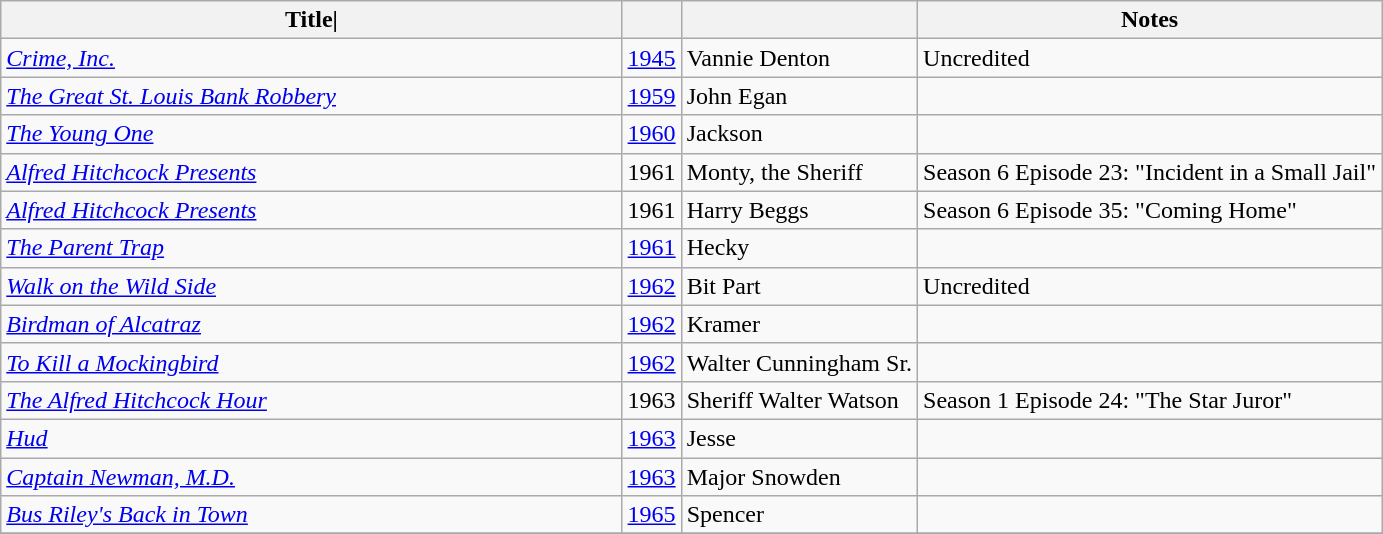<table class="wikitable">
<tr>
<th width="45%">Title|</th>
<th Year></th>
<th Role></th>
<th>Notes</th>
</tr>
<tr>
<td><em><a href='#'>Crime, Inc.</a></em></td>
<td><a href='#'>1945</a></td>
<td>Vannie Denton</td>
<td>Uncredited</td>
</tr>
<tr>
<td><em><a href='#'>The Great St. Louis Bank Robbery</a></em></td>
<td><a href='#'>1959</a></td>
<td>John Egan</td>
<td></td>
</tr>
<tr>
<td><em><a href='#'>The Young One</a></em></td>
<td><a href='#'>1960</a></td>
<td>Jackson</td>
<td></td>
</tr>
<tr>
<td><em><a href='#'>Alfred Hitchcock Presents</a></em></td>
<td>1961</td>
<td>Monty, the Sheriff</td>
<td>Season 6 Episode 23: "Incident in a Small Jail"</td>
</tr>
<tr>
<td><em><a href='#'>Alfred Hitchcock Presents</a></em></td>
<td>1961</td>
<td>Harry Beggs</td>
<td>Season 6 Episode 35: "Coming Home"</td>
</tr>
<tr>
<td><em><a href='#'>The Parent Trap</a></em></td>
<td><a href='#'>1961</a></td>
<td>Hecky</td>
<td></td>
</tr>
<tr>
<td><em><a href='#'>Walk on the Wild Side</a></em></td>
<td><a href='#'>1962</a></td>
<td>Bit Part</td>
<td>Uncredited</td>
</tr>
<tr>
<td><em><a href='#'>Birdman of Alcatraz</a></em></td>
<td><a href='#'>1962</a></td>
<td>Kramer</td>
<td></td>
</tr>
<tr>
<td><em><a href='#'>To Kill a Mockingbird</a></em></td>
<td><a href='#'>1962</a></td>
<td>Walter Cunningham Sr.</td>
<td></td>
</tr>
<tr>
<td><em><a href='#'>The Alfred Hitchcock Hour</a></em></td>
<td>1963</td>
<td>Sheriff Walter Watson</td>
<td>Season 1 Episode 24: "The Star Juror"</td>
</tr>
<tr>
<td><em><a href='#'>Hud</a></em></td>
<td><a href='#'>1963</a></td>
<td>Jesse</td>
<td></td>
</tr>
<tr>
<td><em><a href='#'>Captain Newman, M.D.</a></em></td>
<td><a href='#'>1963</a></td>
<td>Major Snowden</td>
<td></td>
</tr>
<tr>
<td><em><a href='#'>Bus Riley's Back in Town</a></em></td>
<td><a href='#'>1965</a></td>
<td>Spencer</td>
<td></td>
</tr>
<tr>
</tr>
</table>
